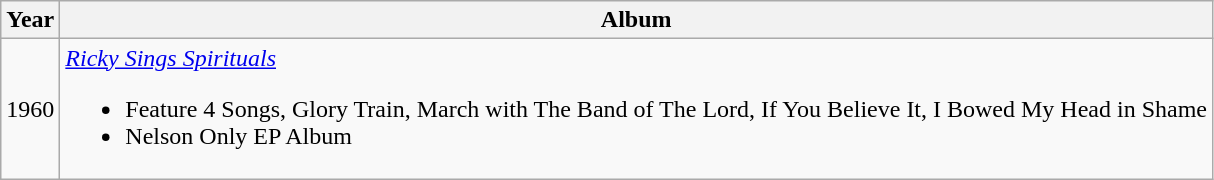<table class="wikitable">
<tr>
<th>Year</th>
<th>Album</th>
</tr>
<tr>
<td>1960</td>
<td><em><a href='#'>Ricky Sings Spirituals</a></em><br><ul><li>Feature 4 Songs, Glory Train, March with The Band of The Lord, If You Believe It, I Bowed My Head in Shame</li><li>Nelson Only EP Album</li></ul></td>
</tr>
</table>
